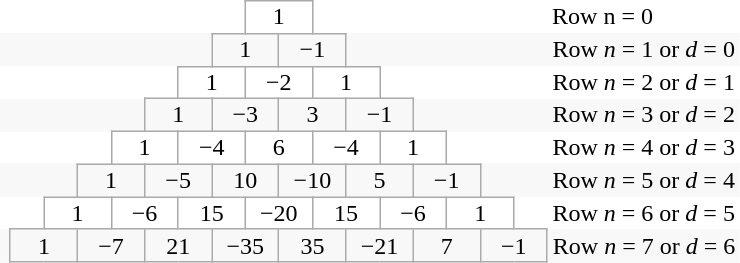<table class="wikitable" style="text-align:center;line-height:90%;border:none;background:transparent;">
<tr>
<td colspan="8" style="border:none;"></td>
<td colspan="2">1</td>
<td colspan="7" style="border:none;"></td>
<td style="text-align:left;border:none;">Row n = 0</td>
</tr>
<tr style="background:#f8f8f8;">
<td colspan="7" style="border:none;"></td>
<td colspan="2">1</td>
<td colspan="2">−1</td>
<td colspan="6" style="border:none;"></td>
<td style="border:none;">Row <em>n</em> = 1 or <em>d</em> = 0</td>
</tr>
<tr>
<td colspan="6" style="border:none;"></td>
<td colspan="2">1</td>
<td colspan="2">−2</td>
<td colspan="2">1</td>
<td colspan="5" style="border:none;"></td>
<td style="border:none;">Row <em>n</em> = 2 or <em>d</em> = 1</td>
</tr>
<tr style="background:#f8f8f8;">
<td colspan="5" style="border:none;"></td>
<td colspan="2">1</td>
<td colspan="2">−3</td>
<td colspan="2">3</td>
<td colspan="2">−1</td>
<td colspan="4" style="border:none;"></td>
<td style="border:none;">Row <em>n</em> = 3 or <em>d</em> = 2</td>
</tr>
<tr>
<td colspan="4" style="border:none;"></td>
<td colspan="2">1</td>
<td colspan="2">−4</td>
<td colspan="2">6</td>
<td colspan="2">−4</td>
<td colspan="2">1</td>
<td colspan="3" style="border:none;"></td>
<td style="border:none;">Row <em>n</em> = 4 or <em>d</em> = 3</td>
</tr>
<tr style="background:#f8f8f8;">
<td colspan="3" style="border:none;"></td>
<td colspan="2">1</td>
<td colspan="2">−5</td>
<td colspan="2">10</td>
<td colspan="2">−10</td>
<td colspan="2">5</td>
<td colspan="2">−1</td>
<td colspan="2" style="border:none;"></td>
<td style="border:none;">Row <em>n</em> = 5 or <em>d</em> = 4</td>
</tr>
<tr>
<td colspan="2" style="border:none;"></td>
<td colspan="2">1</td>
<td colspan="2">−6</td>
<td colspan="2">15</td>
<td colspan="2">−20</td>
<td colspan="2">15</td>
<td colspan="2">−6</td>
<td colspan="2">1</td>
<td style="border:none;"></td>
<td style="border:none;">Row <em>n</em> = 6 or <em>d</em> = 5</td>
</tr>
<tr style="background:#f8f8f8;">
<td colspan="1" style="border:none;"></td>
<td colspan="2">1</td>
<td colspan="2">−7</td>
<td colspan="2">21</td>
<td colspan="2">−35</td>
<td colspan="2">35</td>
<td colspan="2">−21</td>
<td colspan="2">7</td>
<td colspan="2">−1</td>
<td style="border:none;">Row <em>n</em> = 7 or <em>d</em> = 6</td>
</tr>
<tr>
<td style="border:none;"></td>
<td style="width:1em;border:none;"></td>
<td style="width:1em;border:none;"></td>
<td style="width:1em;border:none;"></td>
<td style="width:1em;border:none;"></td>
<td style="width:1em;border:none;"></td>
<td style="width:1em;border:none;"></td>
<td style="width:1em;border:none;"></td>
<td style="width:1em;border:none;"></td>
<td style="width:1em;border:none;"></td>
<td style="width:1em;border:none;"></td>
<td style="width:1em;border:none;"></td>
<td style="width:1em;border:none;"></td>
<td style="width:1em;border:none;"></td>
<td style="width:1em;border:none;"></td>
<td style="width:1em;border:none;"></td>
<td style="width:1em;border:none;"></td>
</tr>
</table>
